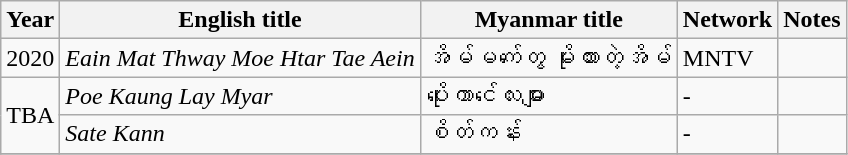<table class="wikitable">
<tr>
<th width=10>Year</th>
<th>English title</th>
<th>Myanmar title</th>
<th>Network</th>
<th>Notes</th>
</tr>
<tr>
<td>2020</td>
<td><em>Eain Mat Thway Moe Htar Tae Aein</em></td>
<td>အိမ်မက်တွေ မိုးထားတဲ့အိမ်</td>
<td>MNTV</td>
<td></td>
</tr>
<tr>
<td rowspan=2>TBA</td>
<td><em>Poe Kaung Lay Myar</em></td>
<td>ပိုးကောင်လေးများ</td>
<td>-</td>
<td></td>
</tr>
<tr>
<td><em>Sate Kann</em></td>
<td>စိတ်ကန်း</td>
<td>-</td>
<td></td>
</tr>
<tr>
</tr>
</table>
